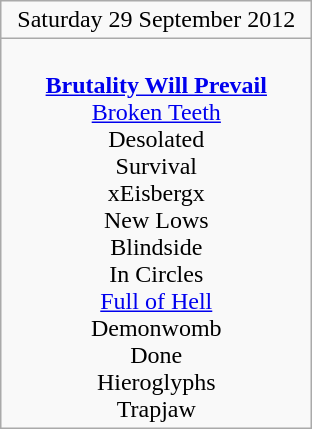<table class="wikitable">
<tr>
<td colspan="4" style="text-align:center;">Saturday 29 September 2012</td>
</tr>
<tr>
<td style="text-align:center; vertical-align:top; width:200px;"><br><strong><a href='#'>Brutality Will Prevail</a></strong><br>
<a href='#'>Broken Teeth</a><br>
Desolated<br>
Survival<br>
xEisbergx<br>
New Lows<br>
Blindside<br>
In Circles<br>
<a href='#'>Full of Hell</a><br>
Demonwomb<br>
Done<br>
Hieroglyphs<br>
Trapjaw</td>
</tr>
</table>
